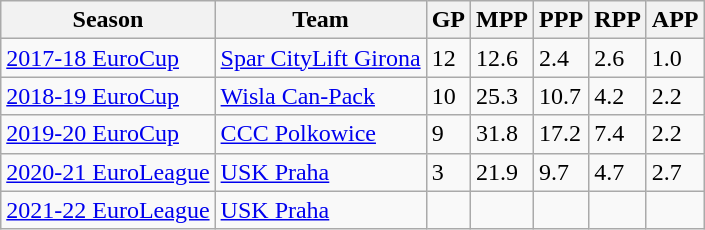<table class="wikitable">
<tr>
<th>Season</th>
<th>Team</th>
<th>GP</th>
<th>MPP</th>
<th>PPP</th>
<th>RPP</th>
<th>APP</th>
</tr>
<tr>
<td><a href='#'>2017-18 EuroCup</a></td>
<td> <a href='#'>Spar CityLift Girona</a></td>
<td>12</td>
<td>12.6</td>
<td>2.4</td>
<td>2.6</td>
<td>1.0</td>
</tr>
<tr>
<td><a href='#'>2018-19 EuroCup</a></td>
<td> <a href='#'>Wisla Can-Pack</a></td>
<td>10</td>
<td>25.3</td>
<td>10.7</td>
<td>4.2</td>
<td>2.2</td>
</tr>
<tr>
<td><a href='#'>2019-20 EuroCup</a></td>
<td> <a href='#'>CCC Polkowice</a></td>
<td>9</td>
<td>31.8</td>
<td>17.2</td>
<td>7.4</td>
<td>2.2</td>
</tr>
<tr>
<td><a href='#'>2020-21 EuroLeague</a></td>
<td> <a href='#'>USK Praha</a></td>
<td>3</td>
<td>21.9</td>
<td>9.7</td>
<td>4.7</td>
<td>2.7</td>
</tr>
<tr>
<td><a href='#'>2021-22 EuroLeague</a></td>
<td> <a href='#'>USK Praha</a></td>
<td></td>
<td></td>
<td></td>
<td></td>
<td></td>
</tr>
</table>
